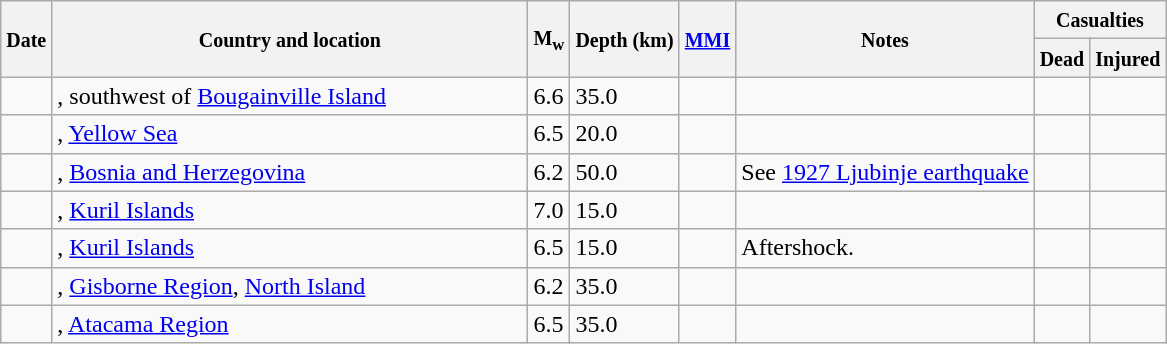<table class="wikitable sortable sort-under" style="border:1px black; margin-left:1em;">
<tr>
<th rowspan="2"><small>Date</small></th>
<th rowspan="2" style="width: 310px"><small>Country and location</small></th>
<th rowspan="2"><small>M<sub>w</sub></small></th>
<th rowspan="2"><small>Depth (km)</small></th>
<th rowspan="2"><small><a href='#'>MMI</a></small></th>
<th rowspan="2" class="unsortable"><small>Notes</small></th>
<th colspan="2"><small>Casualties</small></th>
</tr>
<tr>
<th><small>Dead</small></th>
<th><small>Injured</small></th>
</tr>
<tr>
<td></td>
<td>, southwest of <a href='#'>Bougainville Island</a></td>
<td>6.6</td>
<td>35.0</td>
<td></td>
<td></td>
<td></td>
<td></td>
</tr>
<tr>
<td></td>
<td>, <a href='#'>Yellow Sea</a></td>
<td>6.5</td>
<td>20.0</td>
<td></td>
<td></td>
<td></td>
<td></td>
</tr>
<tr>
<td></td>
<td>, <a href='#'>Bosnia and Herzegovina</a></td>
<td>6.2</td>
<td>50.0</td>
<td></td>
<td>See <a href='#'>1927 Ljubinje earthquake</a></td>
<td></td>
<td></td>
</tr>
<tr>
<td></td>
<td>, <a href='#'>Kuril Islands</a></td>
<td>7.0</td>
<td>15.0</td>
<td></td>
<td></td>
<td></td>
<td></td>
</tr>
<tr>
<td></td>
<td>, <a href='#'>Kuril Islands</a></td>
<td>6.5</td>
<td>15.0</td>
<td></td>
<td>Aftershock.</td>
<td></td>
<td></td>
</tr>
<tr>
<td></td>
<td>, <a href='#'>Gisborne Region</a>, <a href='#'>North Island</a></td>
<td>6.2</td>
<td>35.0</td>
<td></td>
<td></td>
<td></td>
<td></td>
</tr>
<tr>
<td></td>
<td>, <a href='#'>Atacama Region</a></td>
<td>6.5</td>
<td>35.0</td>
<td></td>
<td></td>
<td></td>
<td></td>
</tr>
</table>
